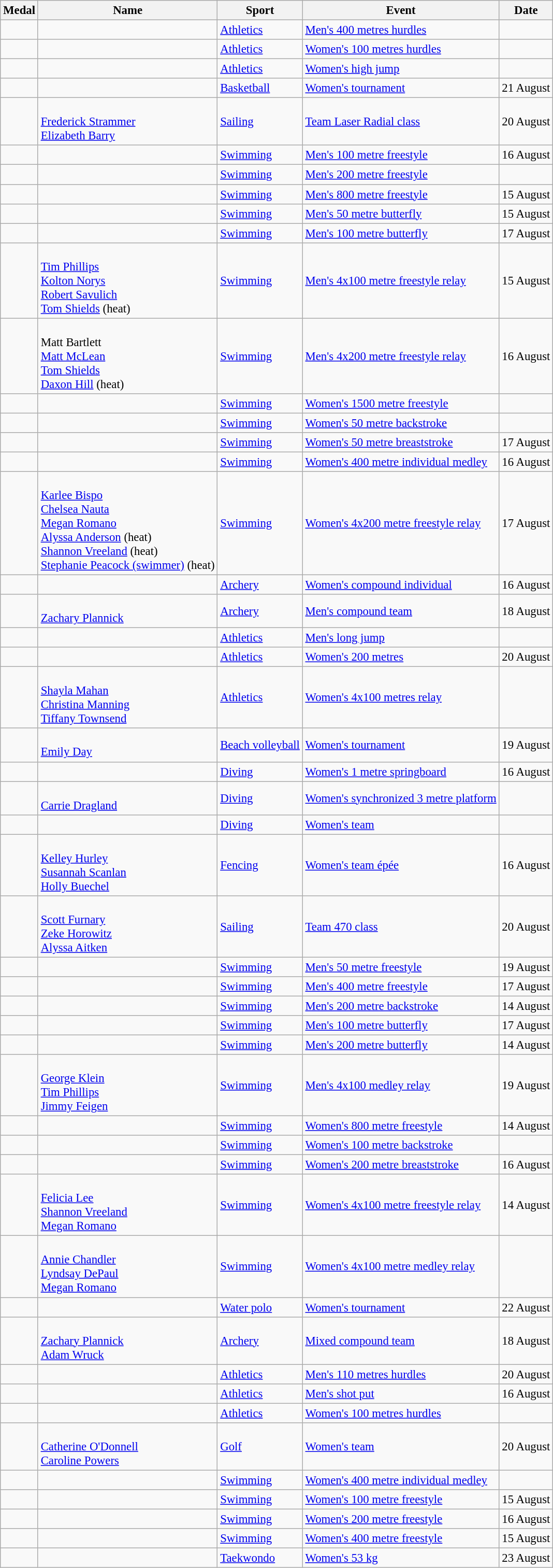<table class="wikitable sortable" border="1" style="font-size:95%">
<tr>
<th>Medal</th>
<th>Name</th>
<th>Sport</th>
<th>Event</th>
<th>Date</th>
</tr>
<tr>
<td></td>
<td></td>
<td><a href='#'>Athletics</a></td>
<td><a href='#'>Men's 400 metres hurdles</a></td>
<td></td>
</tr>
<tr>
<td></td>
<td></td>
<td><a href='#'>Athletics</a></td>
<td><a href='#'>Women's 100 metres hurdles</a></td>
<td></td>
</tr>
<tr>
<td></td>
<td></td>
<td><a href='#'>Athletics</a></td>
<td><a href='#'>Women's high jump</a></td>
<td></td>
</tr>
<tr>
<td></td>
<td><br></td>
<td><a href='#'>Basketball</a></td>
<td><a href='#'>Women's tournament</a></td>
<td>21 August</td>
</tr>
<tr>
<td></td>
<td> <br> <a href='#'>Frederick Strammer</a> <br> <a href='#'>Elizabeth Barry</a></td>
<td><a href='#'>Sailing</a></td>
<td><a href='#'>Team Laser Radial class</a></td>
<td>20 August</td>
</tr>
<tr>
<td></td>
<td></td>
<td><a href='#'>Swimming</a></td>
<td><a href='#'>Men's 100 metre freestyle</a></td>
<td>16 August</td>
</tr>
<tr>
<td></td>
<td></td>
<td><a href='#'>Swimming</a></td>
<td><a href='#'>Men's 200 metre freestyle</a></td>
<td></td>
</tr>
<tr>
<td></td>
<td></td>
<td><a href='#'>Swimming</a></td>
<td><a href='#'>Men's 800 metre freestyle</a></td>
<td>15 August</td>
</tr>
<tr>
<td></td>
<td></td>
<td><a href='#'>Swimming</a></td>
<td><a href='#'>Men's 50 metre butterfly</a></td>
<td>15 August</td>
</tr>
<tr>
<td></td>
<td></td>
<td><a href='#'>Swimming</a></td>
<td><a href='#'>Men's 100 metre butterfly</a></td>
<td>17 August</td>
</tr>
<tr>
<td></td>
<td> <br> <a href='#'>Tim Phillips</a> <br> <a href='#'>Kolton Norys</a> <br> <a href='#'>Robert Savulich</a> <br> <a href='#'>Tom Shields</a> (heat)</td>
<td><a href='#'>Swimming</a></td>
<td><a href='#'>Men's 4x100 metre freestyle relay</a></td>
<td>15 August</td>
</tr>
<tr>
<td></td>
<td> <br> Matt Bartlett <br> <a href='#'>Matt McLean</a> <br> <a href='#'>Tom Shields</a> <br> <a href='#'>Daxon Hill</a> (heat)</td>
<td><a href='#'>Swimming</a></td>
<td><a href='#'>Men's 4x200 metre freestyle relay</a></td>
<td>16 August</td>
</tr>
<tr>
<td></td>
<td></td>
<td><a href='#'>Swimming</a></td>
<td><a href='#'>Women's 1500 metre freestyle</a></td>
<td></td>
</tr>
<tr>
<td></td>
<td></td>
<td><a href='#'>Swimming</a></td>
<td><a href='#'>Women's 50 metre backstroke</a></td>
<td></td>
</tr>
<tr>
<td></td>
<td></td>
<td><a href='#'>Swimming</a></td>
<td><a href='#'>Women's 50 metre breaststroke</a></td>
<td>17 August</td>
</tr>
<tr>
<td></td>
<td></td>
<td><a href='#'>Swimming</a></td>
<td><a href='#'>Women's 400 metre individual medley</a></td>
<td>16 August</td>
</tr>
<tr>
<td></td>
<td><br><a href='#'>Karlee Bispo</a><br><a href='#'>Chelsea Nauta</a><br><a href='#'>Megan Romano</a><br><a href='#'>Alyssa Anderson</a> (heat)<br><a href='#'>Shannon Vreeland</a> (heat)<br><a href='#'>Stephanie Peacock (swimmer)</a> (heat)</td>
<td><a href='#'>Swimming</a></td>
<td><a href='#'>Women's 4x200 metre freestyle relay</a></td>
<td>17 August</td>
</tr>
<tr>
<td></td>
<td></td>
<td><a href='#'>Archery</a></td>
<td><a href='#'>Women's compound individual</a></td>
<td>16 August</td>
</tr>
<tr>
<td></td>
<td> <br> <a href='#'>Zachary Plannick</a></td>
<td><a href='#'>Archery</a></td>
<td><a href='#'>Men's compound team</a></td>
<td>18 August</td>
</tr>
<tr>
<td></td>
<td></td>
<td><a href='#'>Athletics</a></td>
<td><a href='#'>Men's long jump</a></td>
<td></td>
</tr>
<tr>
<td></td>
<td></td>
<td><a href='#'>Athletics</a></td>
<td><a href='#'>Women's 200 metres</a></td>
<td>20 August</td>
</tr>
<tr>
<td></td>
<td> <br> <a href='#'>Shayla Mahan</a> <br> <a href='#'>Christina Manning</a> <br> <a href='#'>Tiffany Townsend</a></td>
<td><a href='#'>Athletics</a></td>
<td><a href='#'>Women's 4x100 metres relay</a></td>
<td></td>
</tr>
<tr>
<td></td>
<td> <br> <a href='#'>Emily Day</a></td>
<td><a href='#'>Beach volleyball</a></td>
<td><a href='#'>Women's tournament</a></td>
<td>19 August</td>
</tr>
<tr>
<td></td>
<td></td>
<td><a href='#'>Diving</a></td>
<td><a href='#'>Women's 1 metre springboard</a></td>
<td>16 August</td>
</tr>
<tr>
<td></td>
<td> <br> <a href='#'>Carrie Dragland</a></td>
<td><a href='#'>Diving</a></td>
<td><a href='#'>Women's synchronized 3 metre platform</a></td>
<td></td>
</tr>
<tr>
<td></td>
<td></td>
<td><a href='#'>Diving</a></td>
<td><a href='#'>Women's team</a></td>
<td></td>
</tr>
<tr>
<td></td>
<td> <br> <a href='#'>Kelley Hurley</a> <br> <a href='#'>Susannah Scanlan</a> <br> <a href='#'>Holly Buechel</a></td>
<td><a href='#'>Fencing</a></td>
<td><a href='#'>Women's team épée</a></td>
<td>16 August</td>
</tr>
<tr>
<td></td>
<td> <br> <a href='#'>Scott Furnary</a> <br> <a href='#'>Zeke Horowitz</a> <br> <a href='#'>Alyssa Aitken</a></td>
<td><a href='#'>Sailing</a></td>
<td><a href='#'>Team 470 class</a></td>
<td>20 August</td>
</tr>
<tr>
<td></td>
<td></td>
<td><a href='#'>Swimming</a></td>
<td><a href='#'>Men's 50 metre freestyle</a></td>
<td>19 August</td>
</tr>
<tr>
<td></td>
<td></td>
<td><a href='#'>Swimming</a></td>
<td><a href='#'>Men's 400 metre freestyle</a></td>
<td>17 August</td>
</tr>
<tr>
<td></td>
<td></td>
<td><a href='#'>Swimming</a></td>
<td><a href='#'>Men's 200 metre backstroke</a></td>
<td>14 August</td>
</tr>
<tr>
<td></td>
<td></td>
<td><a href='#'>Swimming</a></td>
<td><a href='#'>Men's 100 metre butterfly</a></td>
<td>17 August</td>
</tr>
<tr>
<td></td>
<td></td>
<td><a href='#'>Swimming</a></td>
<td><a href='#'>Men's 200 metre butterfly</a></td>
<td>14 August</td>
</tr>
<tr>
<td></td>
<td> <br> <a href='#'>George Klein</a> <br> <a href='#'>Tim Phillips</a> <br> <a href='#'>Jimmy Feigen</a></td>
<td><a href='#'>Swimming</a></td>
<td><a href='#'>Men's 4x100 medley relay</a></td>
<td>19 August</td>
</tr>
<tr>
<td></td>
<td></td>
<td><a href='#'>Swimming</a></td>
<td><a href='#'>Women's 800 metre freestyle</a></td>
<td>14 August</td>
</tr>
<tr>
<td></td>
<td></td>
<td><a href='#'>Swimming</a></td>
<td><a href='#'>Women's 100 metre backstroke</a></td>
<td></td>
</tr>
<tr>
<td></td>
<td></td>
<td><a href='#'>Swimming</a></td>
<td><a href='#'>Women's 200 metre breaststroke</a></td>
<td>16 August</td>
</tr>
<tr>
<td></td>
<td> <br> <a href='#'>Felicia Lee</a> <br> <a href='#'>Shannon Vreeland</a> <br> <a href='#'>Megan Romano</a></td>
<td><a href='#'>Swimming</a></td>
<td><a href='#'>Women's 4x100 metre freestyle relay</a></td>
<td>14 August</td>
</tr>
<tr>
<td></td>
<td> <br> <a href='#'>Annie Chandler</a> <br> <a href='#'>Lyndsay DePaul</a> <br> <a href='#'>Megan Romano</a></td>
<td><a href='#'>Swimming</a></td>
<td><a href='#'>Women's 4x100 metre medley relay</a></td>
<td></td>
</tr>
<tr>
<td></td>
<td><br></td>
<td><a href='#'>Water polo</a></td>
<td><a href='#'>Women's tournament</a></td>
<td>22 August</td>
</tr>
<tr>
<td></td>
<td> <br> <a href='#'>Zachary Plannick</a> <br> <a href='#'>Adam Wruck</a></td>
<td><a href='#'>Archery</a></td>
<td><a href='#'>Mixed compound team</a></td>
<td>18 August</td>
</tr>
<tr>
<td></td>
<td></td>
<td><a href='#'>Athletics</a></td>
<td><a href='#'>Men's 110 metres hurdles</a></td>
<td>20 August</td>
</tr>
<tr>
<td></td>
<td></td>
<td><a href='#'>Athletics</a></td>
<td><a href='#'>Men's shot put</a></td>
<td>16 August</td>
</tr>
<tr>
<td></td>
<td></td>
<td><a href='#'>Athletics</a></td>
<td><a href='#'>Women's 100 metres hurdles</a></td>
<td></td>
</tr>
<tr>
<td></td>
<td> <br> <a href='#'>Catherine O'Donnell</a> <br> <a href='#'>Caroline Powers</a></td>
<td><a href='#'>Golf</a></td>
<td><a href='#'>Women's team</a></td>
<td>20 August</td>
</tr>
<tr>
<td></td>
<td></td>
<td><a href='#'>Swimming</a></td>
<td><a href='#'>Women's 400 metre individual medley</a></td>
<td></td>
</tr>
<tr>
<td></td>
<td></td>
<td><a href='#'>Swimming</a></td>
<td><a href='#'>Women's 100 metre freestyle</a></td>
<td>15 August</td>
</tr>
<tr>
<td></td>
<td></td>
<td><a href='#'>Swimming</a></td>
<td><a href='#'>Women's 200 metre freestyle</a></td>
<td>16 August</td>
</tr>
<tr>
<td></td>
<td></td>
<td><a href='#'>Swimming</a></td>
<td><a href='#'>Women's 400 metre freestyle</a></td>
<td>15 August</td>
</tr>
<tr>
<td></td>
<td></td>
<td><a href='#'>Taekwondo</a></td>
<td><a href='#'>Women's 53 kg</a></td>
<td>23 August<br></td>
</tr>
</table>
